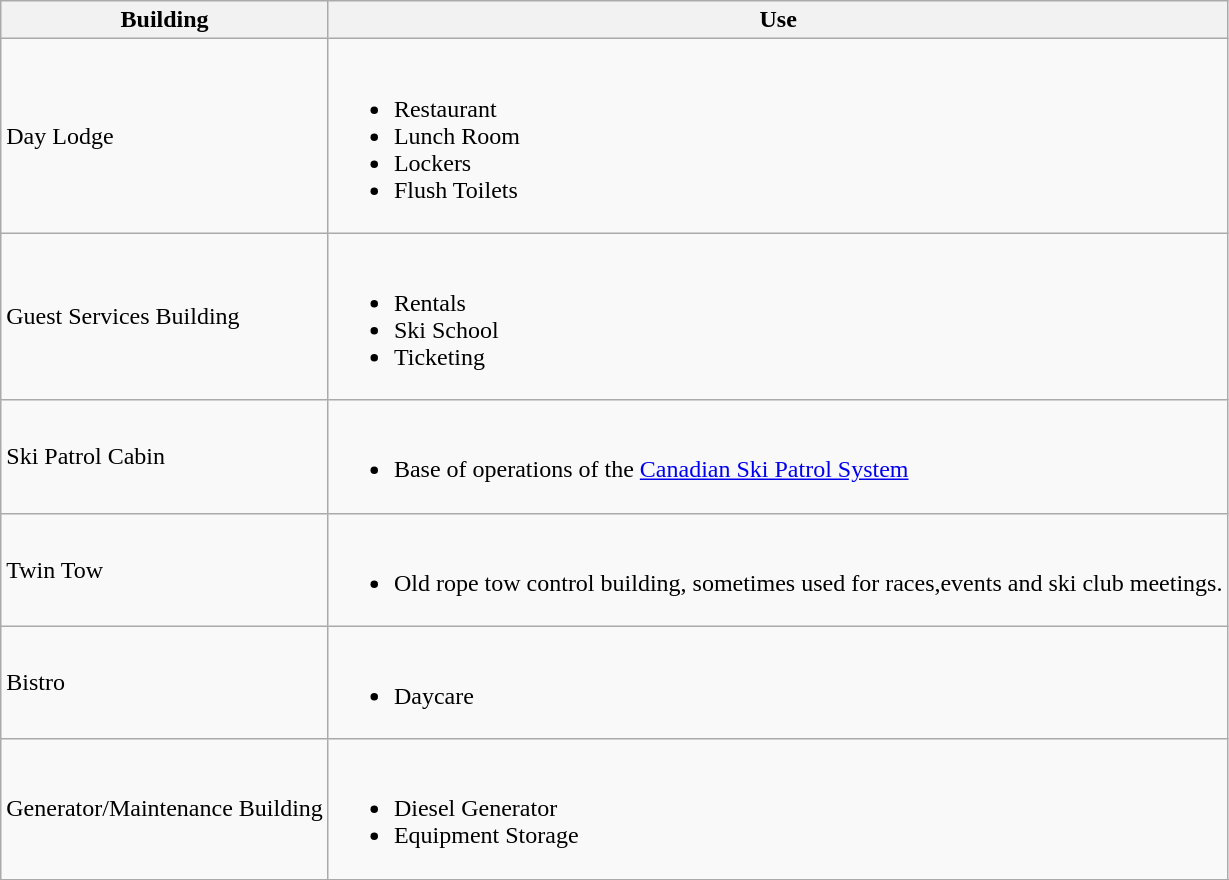<table class="wikitable">
<tr>
<th>Building</th>
<th>Use</th>
</tr>
<tr>
<td>Day Lodge</td>
<td><br><ul><li>Restaurant</li><li>Lunch Room</li><li>Lockers</li><li>Flush Toilets</li></ul></td>
</tr>
<tr>
<td>Guest Services Building</td>
<td><br><ul><li>Rentals</li><li>Ski School</li><li>Ticketing</li></ul></td>
</tr>
<tr>
<td>Ski Patrol Cabin</td>
<td><br><ul><li>Base of operations of the <a href='#'>Canadian Ski Patrol System</a></li></ul></td>
</tr>
<tr>
<td>Twin Tow</td>
<td><br><ul><li>Old rope tow control building, sometimes used for races,events and ski club meetings.</li></ul></td>
</tr>
<tr>
<td>Bistro</td>
<td><br><ul><li>Daycare</li></ul></td>
</tr>
<tr>
<td>Generator/Maintenance Building</td>
<td><br><ul><li>Diesel Generator</li><li>Equipment Storage</li></ul></td>
</tr>
<tr>
</tr>
</table>
